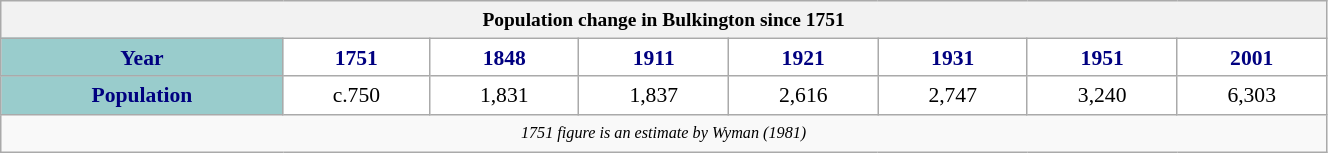<table class="wikitable" style="font-size:90%; width:70%; border:0; text-align:center; line-height:130%;">
<tr>
<th colspan="8" style="text-align:center;font-size:90%;">Population change in Bulkington since 1751</th>
</tr>
<tr>
<th style="background:#9cc; color:navy; height:17px;">Year</th>
<th style="background:#fff; color:navy;">1751</th>
<th style="background:#fff; color:navy;">1848</th>
<th style="background:#fff; color:navy;">1911</th>
<th style="background:#fff; color:navy;">1921</th>
<th style="background:#fff; color:navy;">1931</th>
<th style="background:#fff; color:navy;">1951</th>
<th style="background:#fff; color:navy;">2001</th>
</tr>
<tr style="text-align:center;">
<th style="background:#9cc; color:navy; height:17px;">Population</th>
<td style="background:#fff; color:black;">c.750</td>
<td style="background:#fff; color:black;">1,831</td>
<td style="background:#fff; color:black;">1,837</td>
<td style="background:#fff; color:black;">2,616</td>
<td style="background:#fff; color:black;">2,747</td>
<td style="background:#fff; color:black;">3,240</td>
<td style="background:#fff; color:black;">6,303</td>
</tr>
<tr>
<td colspan="8" style="text-align:center;font-size:90%;"><small><em>1751 figure is an estimate by Wyman (1981)</em></small></td>
</tr>
</table>
